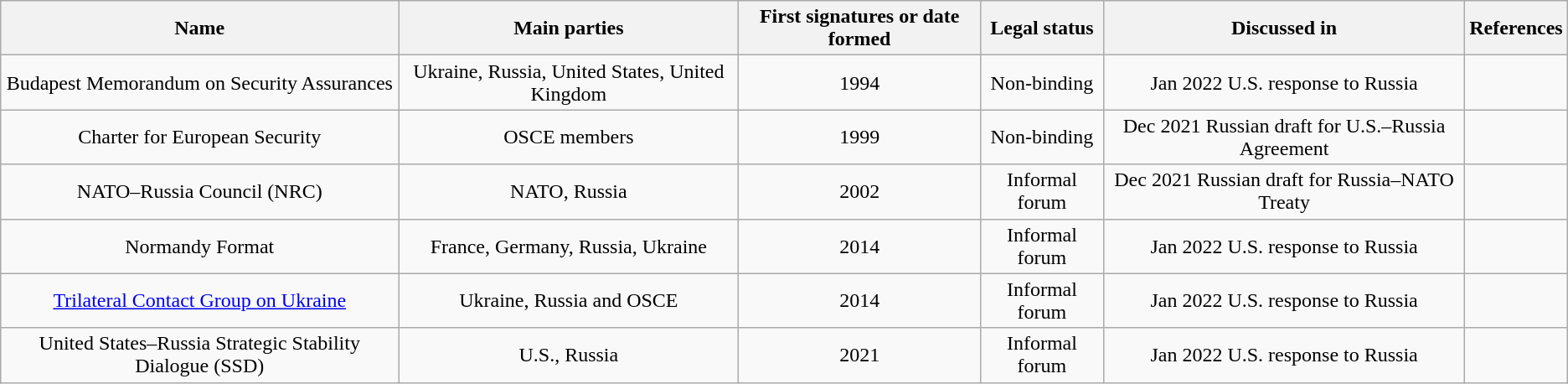<table class="wikitable sortable mw-collapsible" style="text-align:center">
<tr>
<th>Name</th>
<th>Main parties</th>
<th>First signatures or date formed</th>
<th>Legal status</th>
<th>Discussed in</th>
<th>References</th>
</tr>
<tr>
<td>Budapest Memorandum on Security Assurances</td>
<td>Ukraine, Russia, United States, United Kingdom</td>
<td>1994</td>
<td>Non-binding</td>
<td>Jan 2022 U.S. response to Russia</td>
<td></td>
</tr>
<tr>
<td>Charter for European Security</td>
<td>OSCE members</td>
<td>1999</td>
<td>Non-binding</td>
<td>Dec 2021 Russian draft for U.S.–Russia Agreement</td>
<td></td>
</tr>
<tr>
<td>NATO–Russia Council (NRC)</td>
<td>NATO, Russia</td>
<td>2002</td>
<td>Informal forum</td>
<td>Dec 2021 Russian draft for Russia–NATO Treaty</td>
<td></td>
</tr>
<tr>
<td>Normandy Format</td>
<td>France, Germany, Russia, Ukraine</td>
<td>2014</td>
<td>Informal forum</td>
<td>Jan 2022 U.S. response to Russia</td>
<td></td>
</tr>
<tr>
<td><a href='#'>Trilateral Contact Group on Ukraine</a></td>
<td>Ukraine, Russia and OSCE</td>
<td>2014</td>
<td>Informal forum</td>
<td>Jan 2022 U.S. response to Russia</td>
<td></td>
</tr>
<tr>
<td>United States–Russia Strategic Stability Dialogue (SSD)</td>
<td>U.S., Russia</td>
<td>2021</td>
<td>Informal forum</td>
<td>Jan 2022 U.S. response to Russia</td>
<td></td>
</tr>
</table>
